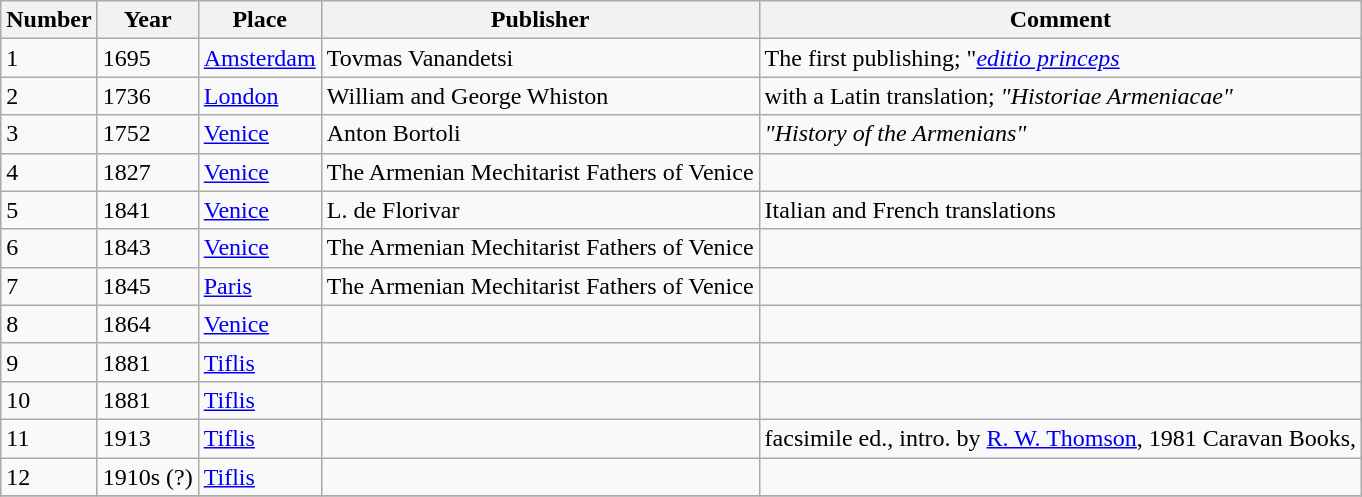<table class="wikitable">
<tr>
<th>Number</th>
<th>Year</th>
<th>Place</th>
<th>Publisher</th>
<th>Comment</th>
</tr>
<tr>
<td>1</td>
<td>1695</td>
<td><a href='#'>Amsterdam</a></td>
<td>Tovmas Vanandetsi</td>
<td>The first publishing; "<em><a href='#'>editio princeps</a></em></td>
</tr>
<tr>
<td>2</td>
<td>1736</td>
<td><a href='#'>London</a></td>
<td>William and George Whiston</td>
<td>with a Latin translation; <em>"Historiae Armeniacae"</em></td>
</tr>
<tr>
<td>3</td>
<td>1752</td>
<td><a href='#'>Venice</a></td>
<td>Anton Bortoli</td>
<td><em>"History of the Armenians"</em></td>
</tr>
<tr>
<td>4</td>
<td>1827</td>
<td><a href='#'>Venice</a></td>
<td>The Armenian Mechitarist Fathers of Venice</td>
<td></td>
</tr>
<tr>
<td>5</td>
<td>1841</td>
<td><a href='#'>Venice</a></td>
<td>L. de Florivar</td>
<td>Italian and French translations</td>
</tr>
<tr>
<td>6</td>
<td>1843</td>
<td><a href='#'>Venice</a></td>
<td>The Armenian Mechitarist Fathers of Venice</td>
<td></td>
</tr>
<tr>
<td>7</td>
<td>1845</td>
<td><a href='#'>Paris</a></td>
<td>The Armenian Mechitarist Fathers of Venice</td>
<td></td>
</tr>
<tr>
<td>8</td>
<td>1864</td>
<td><a href='#'>Venice</a></td>
<td></td>
<td></td>
</tr>
<tr>
<td>9</td>
<td>1881</td>
<td><a href='#'>Tiflis</a></td>
<td></td>
<td></td>
</tr>
<tr>
<td>10</td>
<td>1881</td>
<td><a href='#'>Tiflis</a></td>
<td></td>
<td></td>
</tr>
<tr>
<td>11</td>
<td>1913</td>
<td><a href='#'>Tiflis</a></td>
<td></td>
<td>facsimile ed., intro. by <a href='#'>R. W. Thomson</a>, 1981 Caravan Books, </td>
</tr>
<tr>
<td>12</td>
<td>1910s (?)</td>
<td><a href='#'>Tiflis</a></td>
<td></td>
<td></td>
</tr>
<tr>
</tr>
</table>
